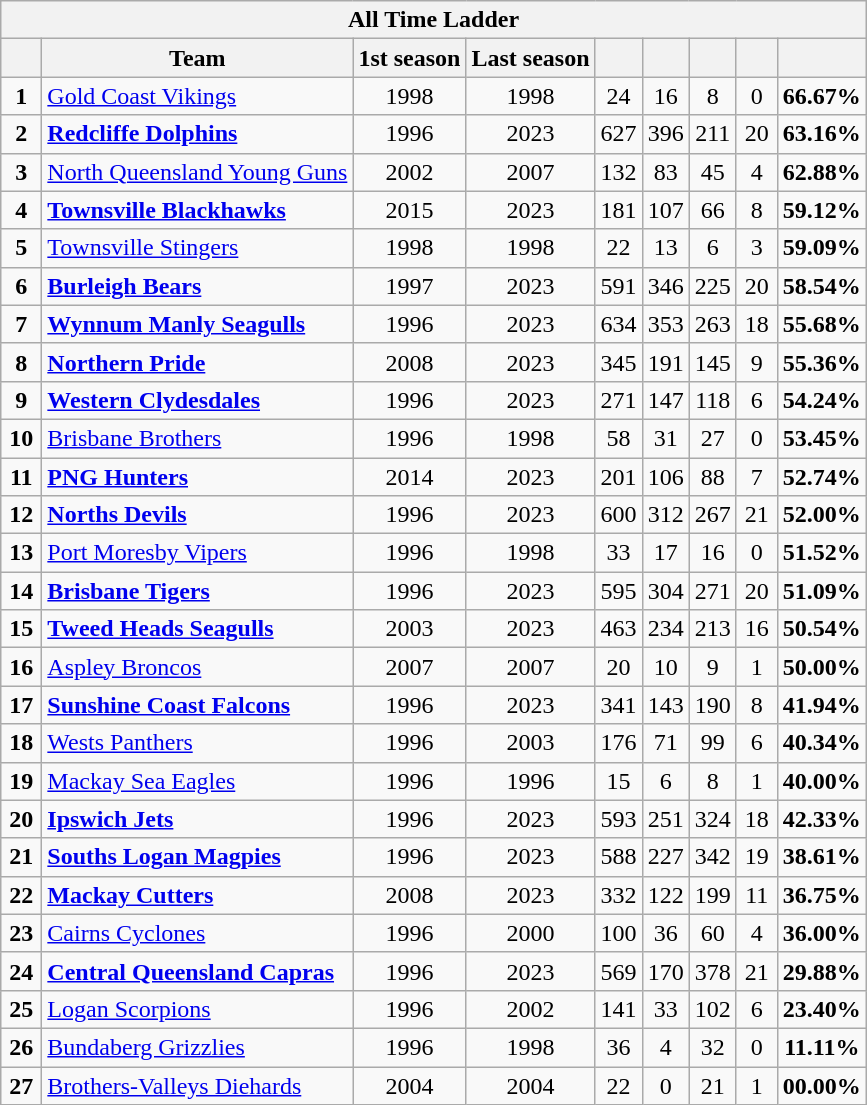<table class="wikitable sortable" style="text-align:center;">
<tr>
<th colspan="9">All Time Ladder</th>
</tr>
<tr>
<th width="20"></th>
<th>Team</th>
<th>1st season</th>
<th>Last season</th>
<th width="20"></th>
<th width="20"></th>
<th width="20"></th>
<th width="20"></th>
<th width="20"></th>
</tr>
<tr style="background:">
<td><strong>1</strong></td>
<td style="text-align:left;"><a href='#'>Gold Coast Vikings</a></td>
<td>1998</td>
<td>1998</td>
<td>24</td>
<td>16</td>
<td>8</td>
<td>0</td>
<td><strong>66.67%</strong></td>
</tr>
<tr style="background:">
<td><strong>2</strong></td>
<td style="text-align:left;"> <strong><a href='#'>Redcliffe Dolphins</a></strong></td>
<td>1996</td>
<td>2023</td>
<td>627</td>
<td>396</td>
<td>211</td>
<td>20</td>
<td><strong>63.16%</strong></td>
</tr>
<tr style="background:">
<td><strong>3</strong></td>
<td style="text-align:left;"> <a href='#'>North Queensland Young Guns</a></td>
<td>2002</td>
<td>2007</td>
<td>132</td>
<td>83</td>
<td>45</td>
<td>4</td>
<td><strong>62.88%</strong></td>
</tr>
<tr>
<td><strong>4</strong></td>
<td style="text-align:left;"><strong> <a href='#'>Townsville Blackhawks</a></strong></td>
<td>2015</td>
<td>2023</td>
<td>181</td>
<td>107</td>
<td>66</td>
<td>8</td>
<td><strong>59.12%</strong></td>
</tr>
<tr>
<td><strong>5</strong></td>
<td style="text-align:left;"><a href='#'>Townsville Stingers</a></td>
<td>1998</td>
<td>1998</td>
<td>22</td>
<td>13</td>
<td>6</td>
<td>3</td>
<td><strong>59.09%</strong></td>
</tr>
<tr style="background:">
<td><strong>6</strong></td>
<td style="text-align:left;"><strong> <a href='#'>Burleigh Bears</a></strong></td>
<td>1997</td>
<td>2023</td>
<td>591</td>
<td>346</td>
<td>225</td>
<td>20</td>
<td><strong>58.54%</strong></td>
</tr>
<tr style="background:">
<td><strong>7</strong></td>
<td style="text-align:left;"> <strong><a href='#'>Wynnum Manly Seagulls</a></strong></td>
<td>1996</td>
<td>2023</td>
<td>634</td>
<td>353</td>
<td>263</td>
<td>18</td>
<td><strong>55.68%</strong></td>
</tr>
<tr>
<td><strong>8</strong></td>
<td style="text-align:left;"><strong> <a href='#'>Northern Pride</a></strong></td>
<td>2008</td>
<td>2023</td>
<td>345</td>
<td>191</td>
<td>145</td>
<td>9</td>
<td><strong>55.36%</strong></td>
</tr>
<tr style="background:">
<td><strong>9</strong></td>
<td style="text-align:left;"> <strong><a href='#'>Western Clydesdales</a></strong></td>
<td>1996</td>
<td>2023</td>
<td>271</td>
<td>147</td>
<td>118</td>
<td>6</td>
<td><strong>54.24%</strong></td>
</tr>
<tr style="background:">
<td><strong>10</strong></td>
<td style="text-align:left;"> <a href='#'>Brisbane Brothers</a></td>
<td>1996</td>
<td>1998</td>
<td>58</td>
<td>31</td>
<td>27</td>
<td>0</td>
<td><strong>53.45%</strong></td>
</tr>
<tr>
<td><strong>11</strong></td>
<td style="text-align:left;"><strong> <a href='#'>PNG Hunters</a></strong></td>
<td>2014</td>
<td>2023</td>
<td>201</td>
<td>106</td>
<td>88</td>
<td>7</td>
<td><strong>52.74%</strong></td>
</tr>
<tr style="background:">
<td><strong>12</strong></td>
<td style="text-align:left;"> <strong><a href='#'>Norths Devils</a></strong></td>
<td>1996</td>
<td>2023</td>
<td>600</td>
<td>312</td>
<td>267</td>
<td>21</td>
<td><strong>52.00%</strong></td>
</tr>
<tr style="background:">
<td><strong>13</strong></td>
<td style="text-align:left;"> <a href='#'>Port Moresby Vipers</a></td>
<td>1996</td>
<td>1998</td>
<td>33</td>
<td>17</td>
<td>16</td>
<td>0</td>
<td><strong>51.52%</strong></td>
</tr>
<tr style="background:">
<td><strong>14</strong></td>
<td style="text-align:left;"> <strong><a href='#'>Brisbane Tigers</a></strong></td>
<td>1996</td>
<td>2023</td>
<td>595</td>
<td>304</td>
<td>271</td>
<td>20</td>
<td><strong>51.09%</strong></td>
</tr>
<tr style="background:">
<td><strong>15</strong></td>
<td style="text-align:left;"><strong> <a href='#'>Tweed Heads Seagulls</a></strong></td>
<td>2003</td>
<td>2023</td>
<td>463</td>
<td>234</td>
<td>213</td>
<td>16</td>
<td><strong>50.54%</strong></td>
</tr>
<tr>
<td><strong>16</strong></td>
<td style="text-align:left;"> <a href='#'>Aspley Broncos</a></td>
<td>2007</td>
<td>2007</td>
<td>20</td>
<td>10</td>
<td>9</td>
<td>1</td>
<td><strong>50.00%</strong></td>
</tr>
<tr style="background:">
<td><strong>17</strong></td>
<td style="text-align:left;"><strong> <a href='#'>Sunshine Coast Falcons</a></strong></td>
<td>1996</td>
<td>2023</td>
<td>341</td>
<td>143</td>
<td>190</td>
<td>8</td>
<td><strong>41.94%</strong></td>
</tr>
<tr style="background:">
<td><strong>18</strong></td>
<td style="text-align:left;"> <a href='#'>Wests Panthers</a></td>
<td>1996</td>
<td>2003</td>
<td>176</td>
<td>71</td>
<td>99</td>
<td>6</td>
<td><strong>40.34%</strong></td>
</tr>
<tr style="background:">
<td><strong>19</strong></td>
<td style="text-align:left;"> <a href='#'>Mackay Sea Eagles</a></td>
<td>1996</td>
<td>1996</td>
<td>15</td>
<td>6</td>
<td>8</td>
<td>1</td>
<td><strong>40.00%</strong></td>
</tr>
<tr style="background:">
<td><strong>20</strong></td>
<td style="text-align:left;"> <strong><a href='#'>Ipswich Jets</a></strong></td>
<td>1996</td>
<td>2023</td>
<td>593</td>
<td>251</td>
<td>324</td>
<td>18</td>
<td><strong>42.33%</strong></td>
</tr>
<tr style="background:">
<td><strong>21</strong></td>
<td style="text-align:left;"><strong> <a href='#'>Souths Logan Magpies</a></strong></td>
<td>1996</td>
<td>2023</td>
<td>588</td>
<td>227</td>
<td>342</td>
<td>19</td>
<td><strong>38.61%</strong></td>
</tr>
<tr>
<td><strong>22</strong></td>
<td style="text-align:left;"><strong> <a href='#'>Mackay Cutters</a></strong></td>
<td>2008</td>
<td>2023</td>
<td>332</td>
<td>122</td>
<td>199</td>
<td>11</td>
<td><strong>36.75%</strong></td>
</tr>
<tr style="background:">
<td><strong>23</strong></td>
<td style="text-align:left;"> <a href='#'>Cairns Cyclones</a></td>
<td>1996</td>
<td>2000</td>
<td>100</td>
<td>36</td>
<td>60</td>
<td>4</td>
<td><strong>36.00%</strong></td>
</tr>
<tr style="background:">
<td><strong>24</strong></td>
<td style="text-align:left;"><strong> <a href='#'>Central Queensland Capras</a></strong></td>
<td>1996</td>
<td>2023</td>
<td>569</td>
<td>170</td>
<td>378</td>
<td>21</td>
<td><strong>29.88%</strong></td>
</tr>
<tr style="background:">
<td><strong>25</strong></td>
<td style="text-align:left;"> <a href='#'>Logan Scorpions</a></td>
<td>1996</td>
<td>2002</td>
<td>141</td>
<td>33</td>
<td>102</td>
<td>6</td>
<td><strong>23.40%</strong></td>
</tr>
<tr>
<td><strong>26</strong></td>
<td style="text-align:left;"> <a href='#'>Bundaberg Grizzlies</a></td>
<td>1996</td>
<td>1998</td>
<td>36</td>
<td>4</td>
<td>32</td>
<td>0</td>
<td><strong>11.11%</strong></td>
</tr>
<tr style="background:">
<td><strong>27</strong></td>
<td style="text-align:left;"> <a href='#'>Brothers-Valleys Diehards</a></td>
<td>2004</td>
<td>2004</td>
<td>22</td>
<td>0</td>
<td>21</td>
<td>1</td>
<td><strong>00.00%</strong></td>
</tr>
</table>
